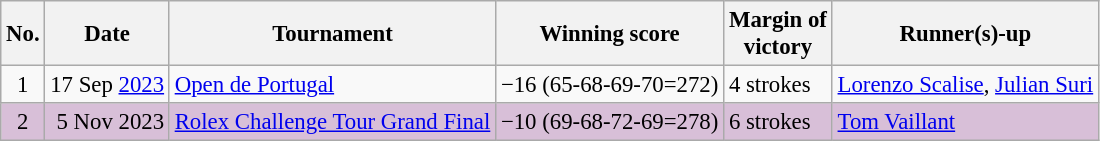<table class="wikitable" style="font-size:95%;">
<tr>
<th>No.</th>
<th>Date</th>
<th>Tournament</th>
<th>Winning score</th>
<th>Margin of<br>victory</th>
<th>Runner(s)-up</th>
</tr>
<tr>
<td align=center>1</td>
<td align=right>17 Sep <a href='#'>2023</a></td>
<td><a href='#'>Open de Portugal</a></td>
<td>−16 (65-68-69-70=272)</td>
<td>4 strokes</td>
<td> <a href='#'>Lorenzo Scalise</a>,  <a href='#'>Julian Suri</a></td>
</tr>
<tr style="background:thistle;">
<td align=center>2</td>
<td align=right>5 Nov 2023</td>
<td><a href='#'>Rolex Challenge Tour Grand Final</a></td>
<td>−10 (69-68-72-69=278)</td>
<td>6 strokes</td>
<td> <a href='#'>Tom Vaillant</a></td>
</tr>
</table>
